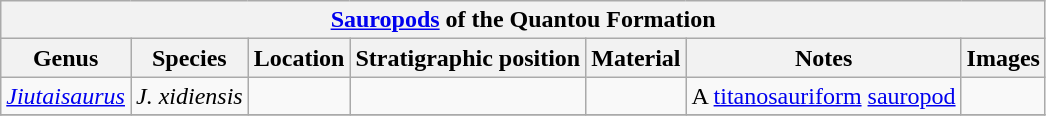<table class="wikitable" align="center">
<tr>
<th colspan="7" align="center"><a href='#'>Sauropods</a> of the Quantou Formation</th>
</tr>
<tr>
<th>Genus</th>
<th>Species</th>
<th>Location</th>
<th>Stratigraphic position</th>
<th>Material</th>
<th>Notes</th>
<th>Images</th>
</tr>
<tr>
<td><em><a href='#'>Jiutaisaurus</a></em></td>
<td><em>J. xidiensis</em></td>
<td></td>
<td></td>
<td></td>
<td>A <a href='#'>titanosauriform</a> <a href='#'>sauropod</a></td>
<td></td>
</tr>
<tr>
</tr>
</table>
